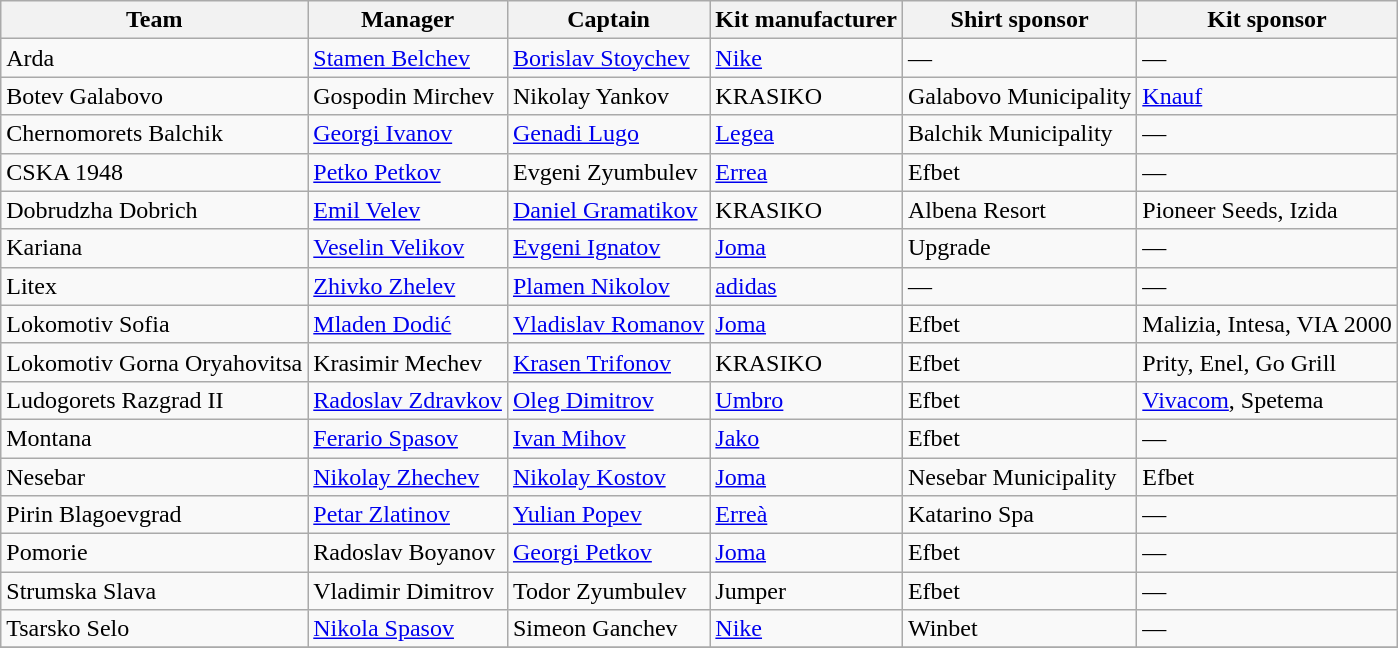<table class="wikitable sortable" style="text-align: left;">
<tr>
<th>Team</th>
<th>Manager</th>
<th>Captain</th>
<th>Kit manufacturer</th>
<th>Shirt sponsor</th>
<th>Kit sponsor</th>
</tr>
<tr>
<td>Arda</td>
<td> <a href='#'>Stamen Belchev</a></td>
<td> <a href='#'>Borislav Stoychev</a></td>
<td><a href='#'>Nike</a></td>
<td>—</td>
<td>—</td>
</tr>
<tr>
<td>Botev Galabovo</td>
<td> Gospodin Mirchev</td>
<td> Nikolay Yankov</td>
<td>KRASIKO</td>
<td>Galabovo Municipality</td>
<td><a href='#'>Knauf</a></td>
</tr>
<tr>
<td>Chernomorets Balchik</td>
<td> <a href='#'>Georgi Ivanov</a></td>
<td> <a href='#'>Genadi Lugo</a></td>
<td><a href='#'>Legea</a></td>
<td>Balchik Municipality</td>
<td>—</td>
</tr>
<tr>
<td>CSKA 1948</td>
<td> <a href='#'>Petko Petkov</a></td>
<td> Evgeni Zyumbulev</td>
<td><a href='#'>Errea</a></td>
<td>Efbet</td>
<td>—</td>
</tr>
<tr>
<td>Dobrudzha Dobrich</td>
<td> <a href='#'>Emil Velev</a></td>
<td> <a href='#'>Daniel Gramatikov</a></td>
<td>KRASIKO</td>
<td>Albena Resort</td>
<td>Pioneer Seeds, Izida</td>
</tr>
<tr>
<td>Kariana</td>
<td> <a href='#'>Veselin Velikov</a></td>
<td> <a href='#'>Evgeni Ignatov</a></td>
<td><a href='#'>Joma</a></td>
<td>Upgrade</td>
<td>—</td>
</tr>
<tr>
<td>Litex</td>
<td> <a href='#'>Zhivko Zhelev</a></td>
<td> <a href='#'>Plamen Nikolov</a></td>
<td><a href='#'>adidas</a></td>
<td>—</td>
<td>—</td>
</tr>
<tr>
<td>Lokomotiv Sofia</td>
<td> <a href='#'>Mladen Dodić</a></td>
<td> <a href='#'>Vladislav Romanov</a></td>
<td><a href='#'>Joma</a></td>
<td>Efbet</td>
<td>Malizia, Intesa, VIA 2000</td>
</tr>
<tr>
<td>Lokomotiv Gorna Oryahovitsa</td>
<td> Krasimir Mechev</td>
<td> <a href='#'>Krasen Trifonov</a></td>
<td>KRASIKO</td>
<td>Efbet</td>
<td>Prity, Enel, Go Grill</td>
</tr>
<tr>
<td>Ludogorets Razgrad II</td>
<td> <a href='#'>Radoslav Zdravkov</a></td>
<td> <a href='#'>Oleg Dimitrov</a></td>
<td><a href='#'>Umbro</a></td>
<td>Efbet</td>
<td><a href='#'>Vivacom</a>, Spetema</td>
</tr>
<tr>
<td>Montana</td>
<td> <a href='#'>Ferario Spasov</a></td>
<td> <a href='#'>Ivan Mihov</a></td>
<td><a href='#'>Jako</a></td>
<td>Efbet</td>
<td>—</td>
</tr>
<tr>
<td>Nesebar</td>
<td> <a href='#'>Nikolay Zhechev</a></td>
<td> <a href='#'>Nikolay Kostov</a></td>
<td><a href='#'>Joma</a></td>
<td>Nesebar Municipality</td>
<td>Efbet</td>
</tr>
<tr>
<td>Pirin Blagoevgrad</td>
<td> <a href='#'>Petar Zlatinov</a></td>
<td> <a href='#'>Yulian Popev</a></td>
<td><a href='#'>Erreà</a></td>
<td>Katarino Spa</td>
<td>—</td>
</tr>
<tr>
<td>Pomorie</td>
<td> Radoslav Boyanov</td>
<td> <a href='#'>Georgi Petkov</a></td>
<td><a href='#'>Joma</a></td>
<td>Efbet</td>
<td>—</td>
</tr>
<tr>
<td>Strumska Slava</td>
<td> Vladimir Dimitrov</td>
<td> Todor Zyumbulev</td>
<td>Jumper</td>
<td>Efbet</td>
<td>—</td>
</tr>
<tr>
<td>Tsarsko Selo</td>
<td> <a href='#'>Nikola Spasov</a></td>
<td> Simeon Ganchev</td>
<td><a href='#'>Nike</a></td>
<td>Winbet</td>
<td>—</td>
</tr>
<tr>
</tr>
</table>
